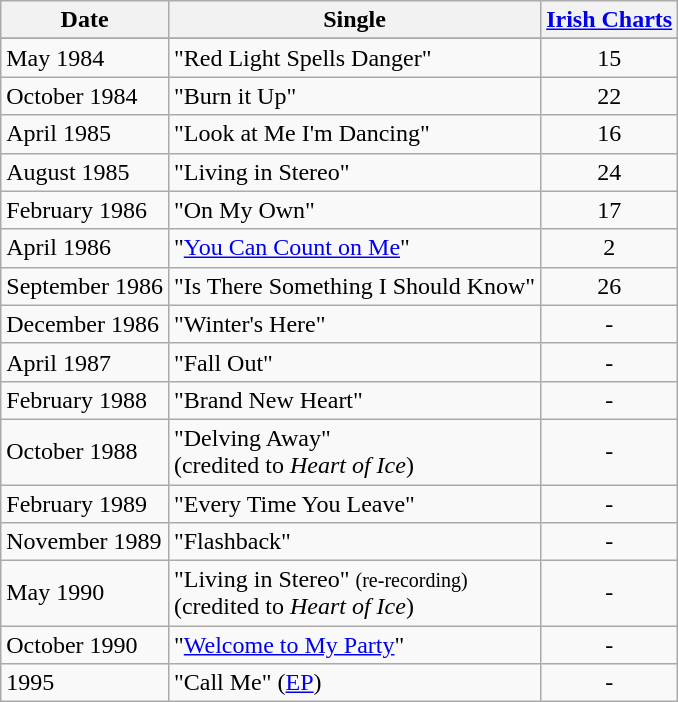<table class=wikitable style=text-align:left;>
<tr>
<th>Date</th>
<th>Single</th>
<th><a href='#'>Irish Charts</a><br></th>
</tr>
<tr>
</tr>
<tr>
<td>May 1984</td>
<td align=left>"Red Light Spells Danger"</td>
<td align=center>15</td>
</tr>
<tr>
<td>October 1984</td>
<td>"Burn it Up"</td>
<td align=center>22</td>
</tr>
<tr>
<td>April 1985</td>
<td align=left>"Look at Me I'm Dancing"</td>
<td align=center>16</td>
</tr>
<tr>
<td>August 1985</td>
<td align=left>"Living in Stereo"</td>
<td align=center>24</td>
</tr>
<tr>
<td>February 1986</td>
<td align=left>"On My Own"</td>
<td align=center>17</td>
</tr>
<tr>
<td>April 1986</td>
<td align=left>"<a href='#'>You Can Count on Me</a>"</td>
<td align=center>2</td>
</tr>
<tr>
<td>September 1986</td>
<td align=left>"Is There Something I Should Know"</td>
<td align=center>26</td>
</tr>
<tr>
<td>December 1986</td>
<td align=left>"Winter's Here"</td>
<td align=center>-</td>
</tr>
<tr>
<td>April 1987</td>
<td align=left>"Fall Out"</td>
<td align=center>-</td>
</tr>
<tr>
<td>February 1988</td>
<td align=left>"Brand New Heart"</td>
<td align=center>-</td>
</tr>
<tr>
<td>October 1988</td>
<td align=left>"Delving Away" <br>(credited to <em>Heart of Ice</em>)</td>
<td align=center>-</td>
</tr>
<tr>
<td>February 1989</td>
<td align=left>"Every Time You Leave"</td>
<td align=center>-</td>
</tr>
<tr>
<td>November 1989</td>
<td align=left>"Flashback"</td>
<td align=center>-</td>
</tr>
<tr>
<td>May 1990</td>
<td align=left>"Living in Stereo" <small>(re-recording)</small> <br>(credited to <em>Heart of Ice</em>)</td>
<td align=center>-</td>
</tr>
<tr>
<td>October 1990</td>
<td align=left>"<a href='#'>Welcome to My Party</a>"</td>
<td align=center>-</td>
</tr>
<tr>
<td>1995</td>
<td align=left>"Call Me" (<a href='#'>EP</a>)</td>
<td align=center>-</td>
</tr>
</table>
